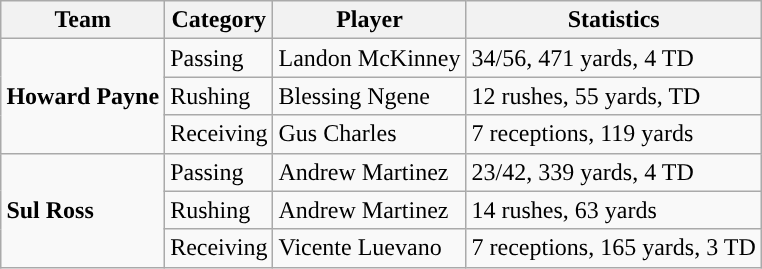<table class="wikitable" style="float: right;">
<tr>
<th>Team</th>
<th>Category</th>
<th>Player</th>
<th>Statistics</th>
</tr>
<tr>
<td rowspan=3><strong>Howard Payne</strong></td>
<td>Passing</td>
<td>Landon McKinney</td>
<td>34/56, 471 yards, 4 TD</td>
</tr>
<tr>
<td>Rushing</td>
<td>Blessing Ngene</td>
<td>12 rushes, 55 yards, TD</td>
</tr>
<tr>
<td>Receiving</td>
<td>Gus Charles</td>
<td>7 receptions, 119 yards</td>
</tr>
<tr>
<td rowspan=3><strong>Sul Ross</strong></td>
<td>Passing</td>
<td>Andrew Martinez</td>
<td>23/42, 339 yards, 4 TD</td>
</tr>
<tr>
<td>Rushing</td>
<td>Andrew Martinez</td>
<td>14 rushes, 63 yards</td>
</tr>
<tr>
<td>Receiving</td>
<td>Vicente Luevano</td>
<td>7 receptions, 165 yards, 3 TD</td>
</tr>
</table>
